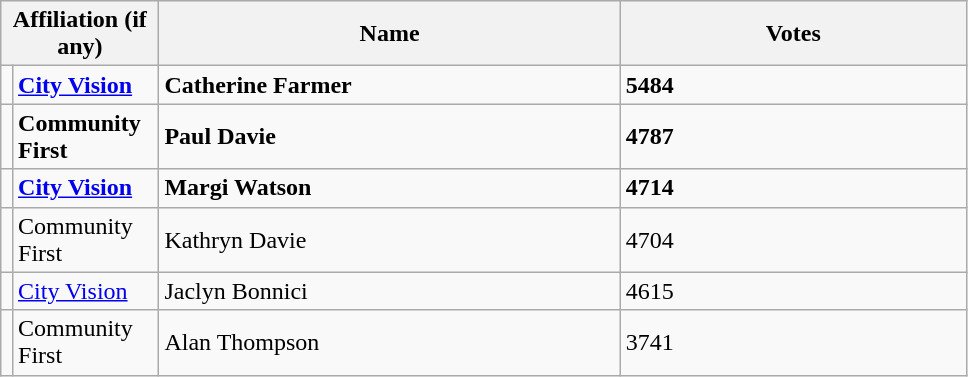<table class="wikitable" style="width:51%;">
<tr>
<th colspan="2" style="width:1%;">Affiliation (if any)</th>
<th style="width:20%;">Name</th>
<th style="width:15%;">Votes</th>
</tr>
<tr>
<td bgcolor=></td>
<td><strong><a href='#'>City Vision</a></strong></td>
<td><strong>Catherine Farmer</strong></td>
<td><strong>5484</strong></td>
</tr>
<tr>
<td bgcolor=></td>
<td><strong>Community First</strong></td>
<td><strong>Paul Davie</strong></td>
<td><strong>4787</strong></td>
</tr>
<tr>
<td bgcolor=></td>
<td><strong><a href='#'>City Vision</a></strong></td>
<td><strong>Margi Watson</strong></td>
<td><strong>4714</strong></td>
</tr>
<tr>
<td bgcolor=></td>
<td>Community First</td>
<td>Kathryn Davie</td>
<td>4704</td>
</tr>
<tr>
<td bgcolor=></td>
<td><a href='#'>City Vision</a></td>
<td>Jaclyn Bonnici</td>
<td>4615</td>
</tr>
<tr>
<td bgcolor=></td>
<td>Community First</td>
<td>Alan Thompson</td>
<td>3741</td>
</tr>
</table>
